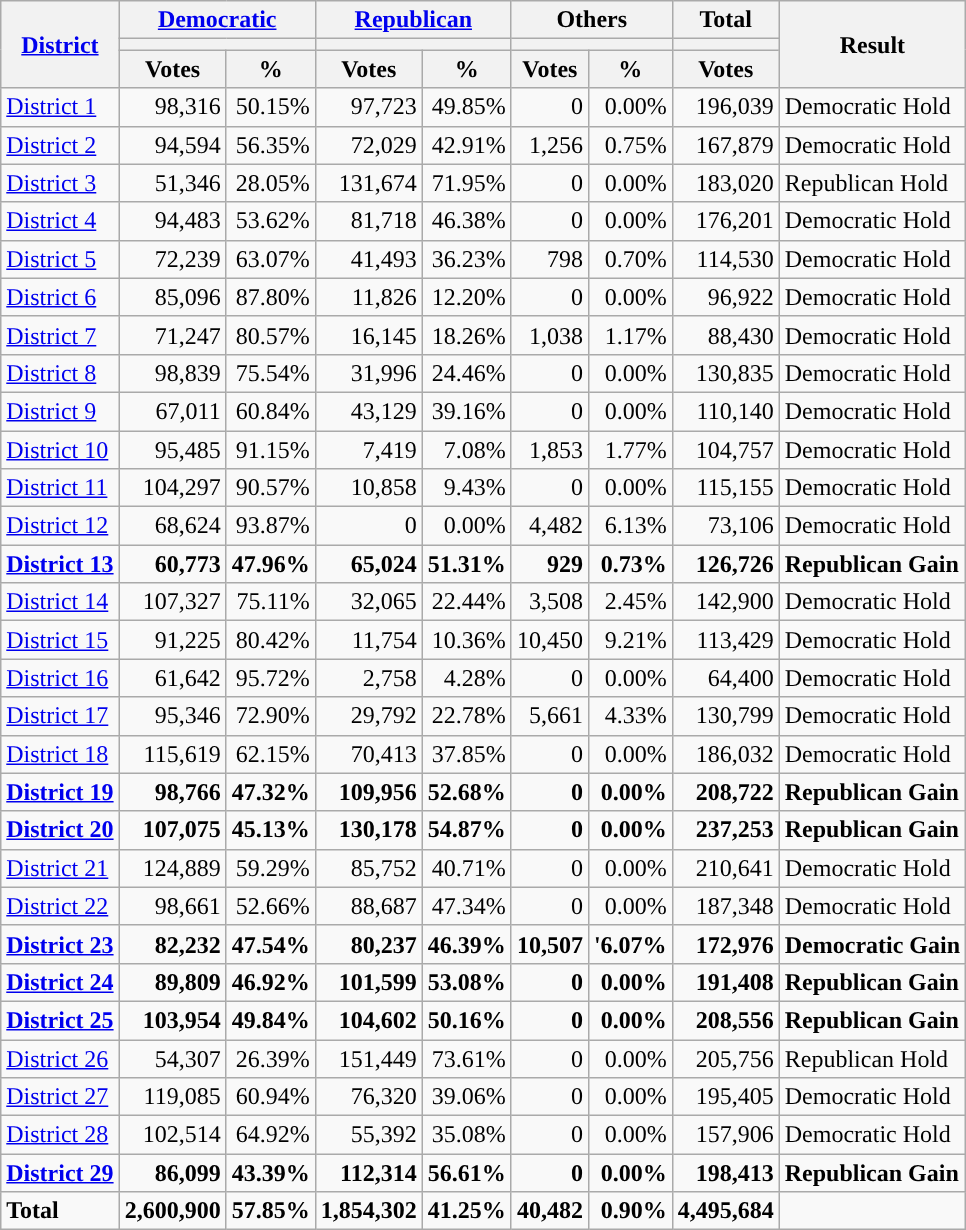<table class="wikitable plainrowheaders sortable" style="font-size:100%; text-align:right;">
<tr>
<th scope=col rowspan=3><a href='#'>District</a></th>
<th scope=col colspan=2><a href='#'>Democratic</a></th>
<th scope=col colspan=2><a href='#'>Republican</a></th>
<th scope=col colspan=2>Others</th>
<th scope=col>Total</th>
<th scope=col rowspan=3>Result</th>
</tr>
<tr>
<th scope=col colspan=2 style="background:"></th>
<th scope=col colspan=2 style="background:"></th>
<th scope=col colspan=2></th>
<th scope=col colspan=2></th>
</tr>
<tr>
<th scope=col data-sort-type="number">Votes</th>
<th scope=col data-sort-type="number">%</th>
<th scope=col data-sort-type="number">Votes</th>
<th scope=col data-sort-type="number">%</th>
<th scope=col data-sort-type="number">Votes</th>
<th scope=col data-sort-type="number">%</th>
<th scope=col data-sort-type="number">Votes</th>
</tr>
<tr>
<td align=left><a href='#'>District 1</a></td>
<td>98,316</td>
<td>50.15%</td>
<td>97,723</td>
<td>49.85%</td>
<td>0</td>
<td>0.00%</td>
<td>196,039</td>
<td align=left>Democratic Hold</td>
</tr>
<tr>
<td align=left><a href='#'>District 2</a></td>
<td>94,594</td>
<td>56.35%</td>
<td>72,029</td>
<td>42.91%</td>
<td>1,256</td>
<td>0.75%</td>
<td>167,879</td>
<td align=left>Democratic Hold</td>
</tr>
<tr>
<td align=left><a href='#'>District 3</a></td>
<td>51,346</td>
<td>28.05%</td>
<td>131,674</td>
<td>71.95%</td>
<td>0</td>
<td>0.00%</td>
<td>183,020</td>
<td align=left>Republican Hold</td>
</tr>
<tr>
<td align=left><a href='#'>District 4</a></td>
<td>94,483</td>
<td>53.62%</td>
<td>81,718</td>
<td>46.38%</td>
<td>0</td>
<td>0.00%</td>
<td>176,201</td>
<td align=left>Democratic Hold</td>
</tr>
<tr>
<td align=left><a href='#'>District 5</a></td>
<td>72,239</td>
<td>63.07%</td>
<td>41,493</td>
<td>36.23%</td>
<td>798</td>
<td>0.70%</td>
<td>114,530</td>
<td align=left>Democratic Hold</td>
</tr>
<tr>
<td align=left><a href='#'>District 6</a></td>
<td>85,096</td>
<td>87.80%</td>
<td>11,826</td>
<td>12.20%</td>
<td>0</td>
<td>0.00%</td>
<td>96,922</td>
<td align=left>Democratic Hold</td>
</tr>
<tr>
<td align=left><a href='#'>District 7</a></td>
<td>71,247</td>
<td>80.57%</td>
<td>16,145</td>
<td>18.26%</td>
<td>1,038</td>
<td>1.17%</td>
<td>88,430</td>
<td align=left>Democratic Hold</td>
</tr>
<tr>
<td align=left><a href='#'>District 8</a></td>
<td>98,839</td>
<td>75.54%</td>
<td>31,996</td>
<td>24.46%</td>
<td>0</td>
<td>0.00%</td>
<td>130,835</td>
<td align=left>Democratic Hold</td>
</tr>
<tr>
<td align=left><a href='#'>District 9</a></td>
<td>67,011</td>
<td>60.84%</td>
<td>43,129</td>
<td>39.16%</td>
<td>0</td>
<td>0.00%</td>
<td>110,140</td>
<td align=left>Democratic Hold</td>
</tr>
<tr>
<td align=left><a href='#'>District 10</a></td>
<td>95,485</td>
<td>91.15%</td>
<td>7,419</td>
<td>7.08%</td>
<td>1,853</td>
<td>1.77%</td>
<td>104,757</td>
<td align=left>Democratic Hold</td>
</tr>
<tr>
<td align=left><a href='#'>District 11</a></td>
<td>104,297</td>
<td>90.57%</td>
<td>10,858</td>
<td>9.43%</td>
<td>0</td>
<td>0.00%</td>
<td>115,155</td>
<td align=left>Democratic Hold</td>
</tr>
<tr>
<td align=left><a href='#'>District 12</a></td>
<td>68,624</td>
<td>93.87%</td>
<td>0</td>
<td>0.00%</td>
<td>4,482</td>
<td>6.13%</td>
<td>73,106</td>
<td align=left>Democratic Hold</td>
</tr>
<tr>
<td align=left><strong><a href='#'>District 13</a></strong></td>
<td><strong>60,773</strong></td>
<td><strong>47.96%</strong></td>
<td><strong>65,024</strong></td>
<td><strong>51.31%</strong></td>
<td><strong>929</strong></td>
<td><strong>0.73%</strong></td>
<td><strong>126,726</strong></td>
<td align=left><strong>Republican Gain</strong></td>
</tr>
<tr>
<td align=left><a href='#'>District 14</a></td>
<td>107,327</td>
<td>75.11%</td>
<td>32,065</td>
<td>22.44%</td>
<td>3,508</td>
<td>2.45%</td>
<td>142,900</td>
<td align=left>Democratic Hold</td>
</tr>
<tr>
<td align=left><a href='#'>District 15</a></td>
<td>91,225</td>
<td>80.42%</td>
<td>11,754</td>
<td>10.36%</td>
<td>10,450</td>
<td>9.21%</td>
<td>113,429</td>
<td align=left>Democratic Hold</td>
</tr>
<tr>
<td align=left><a href='#'>District 16</a></td>
<td>61,642</td>
<td>95.72%</td>
<td>2,758</td>
<td>4.28%</td>
<td>0</td>
<td>0.00%</td>
<td>64,400</td>
<td align=left>Democratic Hold</td>
</tr>
<tr>
<td align=left><a href='#'>District 17</a></td>
<td>95,346</td>
<td>72.90%</td>
<td>29,792</td>
<td>22.78%</td>
<td>5,661</td>
<td>4.33%</td>
<td>130,799</td>
<td align=left>Democratic Hold</td>
</tr>
<tr>
<td align=left><a href='#'>District 18</a></td>
<td>115,619</td>
<td>62.15%</td>
<td>70,413</td>
<td>37.85%</td>
<td>0</td>
<td>0.00%</td>
<td>186,032</td>
<td align=left>Democratic Hold</td>
</tr>
<tr>
<td align=left><strong><a href='#'>District 19</a></strong></td>
<td><strong>98,766</strong></td>
<td><strong>47.32%</strong></td>
<td><strong>109,956</strong></td>
<td><strong>52.68%</strong></td>
<td><strong>0</strong></td>
<td><strong>0.00%</strong></td>
<td><strong>208,722</strong></td>
<td align=left><strong>Republican Gain</strong></td>
</tr>
<tr>
<td align=left><strong><a href='#'>District 20</a></strong></td>
<td><strong>107,075</strong></td>
<td><strong>45.13%</strong></td>
<td><strong>130,178</strong></td>
<td><strong>54.87%</strong></td>
<td><strong>0</strong></td>
<td><strong>0.00%</strong></td>
<td><strong>237,253</strong></td>
<td align=left><strong>Republican Gain</strong></td>
</tr>
<tr>
<td align=left><a href='#'>District 21</a></td>
<td>124,889</td>
<td>59.29%</td>
<td>85,752</td>
<td>40.71%</td>
<td>0</td>
<td>0.00%</td>
<td>210,641</td>
<td align=left>Democratic Hold</td>
</tr>
<tr>
<td align=left><a href='#'>District 22</a></td>
<td>98,661</td>
<td>52.66%</td>
<td>88,687</td>
<td>47.34%</td>
<td>0</td>
<td>0.00%</td>
<td>187,348</td>
<td align=left>Democratic Hold</td>
</tr>
<tr>
<td align=left><strong><a href='#'>District 23</a></strong></td>
<td><strong>82,232</strong></td>
<td><strong>47.54%</strong></td>
<td><strong>80,237</strong></td>
<td><strong>46.39%</strong></td>
<td><strong>10,507</strong></td>
<td><strong>'6.07%</strong></td>
<td><strong>172,976</strong></td>
<td align=left><strong>Democratic Gain</strong></td>
</tr>
<tr>
<td align=left><strong><a href='#'>District 24</a></strong></td>
<td><strong>89,809</strong></td>
<td><strong>46.92%</strong></td>
<td><strong>101,599</strong></td>
<td><strong>53.08%</strong></td>
<td><strong>0</strong></td>
<td><strong>0.00%</strong></td>
<td><strong>191,408</strong></td>
<td align=left><strong>Republican Gain</strong></td>
</tr>
<tr>
<td align=left><strong><a href='#'>District 25</a></strong></td>
<td><strong>103,954</strong></td>
<td><strong>49.84%</strong></td>
<td><strong>104,602</strong></td>
<td><strong>50.16%</strong></td>
<td><strong>0</strong></td>
<td><strong>0.00%</strong></td>
<td><strong>208,556</strong></td>
<td align=left><strong>Republican Gain</strong></td>
</tr>
<tr>
<td align=left><a href='#'>District 26</a></td>
<td>54,307</td>
<td>26.39%</td>
<td>151,449</td>
<td>73.61%</td>
<td>0</td>
<td>0.00%</td>
<td>205,756</td>
<td align=left>Republican Hold</td>
</tr>
<tr>
<td align=left><a href='#'>District 27</a></td>
<td>119,085</td>
<td>60.94%</td>
<td>76,320</td>
<td>39.06%</td>
<td>0</td>
<td>0.00%</td>
<td>195,405</td>
<td align=left>Democratic Hold</td>
</tr>
<tr>
<td align=left><a href='#'>District 28</a></td>
<td>102,514</td>
<td>64.92%</td>
<td>55,392</td>
<td>35.08%</td>
<td>0</td>
<td>0.00%</td>
<td>157,906</td>
<td align=left>Democratic Hold</td>
</tr>
<tr>
<td align=left><strong><a href='#'>District 29</a></strong></td>
<td><strong>86,099</strong></td>
<td><strong>43.39%</strong></td>
<td><strong>112,314</strong></td>
<td><strong>56.61%</strong></td>
<td><strong>0</strong></td>
<td><strong>0.00%</strong></td>
<td><strong>198,413</strong></td>
<td align=left><strong>Republican Gain</strong></td>
</tr>
<tr class="sortbottom" style="font-weight:bold">
<td align=left>Total</td>
<td>2,600,900</td>
<td>57.85%</td>
<td>1,854,302</td>
<td>41.25%</td>
<td>40,482</td>
<td>0.90%</td>
<td>4,495,684</td>
<td></td>
</tr>
</table>
